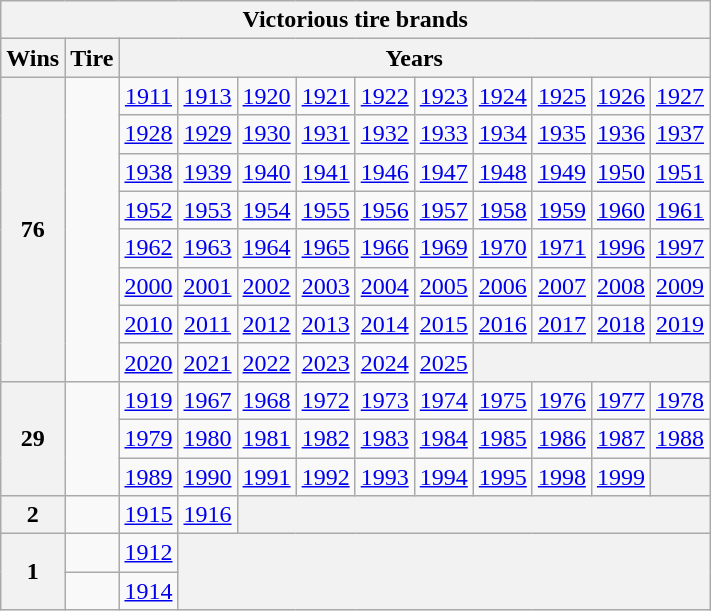<table class="wikitable">
<tr>
<td style="background:#F2F2F2;" align="center" colspan="12"><strong>Victorious tire brands</strong></td>
</tr>
<tr>
<th><strong>Wins</strong></th>
<th><strong>Tire</strong></th>
<td style="background:#F2F2F2;" align="center" colspan="10"><strong>Years</strong></td>
</tr>
<tr>
<td rowspan="8" style="background:#F2F2F2;" align="center"><strong>76</strong></td>
<td rowspan="8" align="center"><br></td>
<td align="center"><a href='#'>1911</a></td>
<td align="center"><a href='#'>1913</a></td>
<td align="center"><a href='#'>1920</a></td>
<td align="center"><a href='#'>1921</a></td>
<td align="center"><a href='#'>1922</a></td>
<td align="center"><a href='#'>1923</a></td>
<td align="center"><a href='#'>1924</a></td>
<td align="center"><a href='#'>1925</a></td>
<td align="center"><a href='#'>1926</a></td>
<td align="center"><a href='#'>1927</a></td>
</tr>
<tr>
<td align="center"><a href='#'>1928</a></td>
<td align="center"><a href='#'>1929</a></td>
<td align="center"><a href='#'>1930</a></td>
<td align="center"><a href='#'>1931</a></td>
<td align="center"><a href='#'>1932</a></td>
<td align="center"><a href='#'>1933</a></td>
<td align="center"><a href='#'>1934</a></td>
<td align="center"><a href='#'>1935</a></td>
<td align="center"><a href='#'>1936</a></td>
<td align="center"><a href='#'>1937</a></td>
</tr>
<tr>
<td align="center"><a href='#'>1938</a></td>
<td align="center"><a href='#'>1939</a></td>
<td align="center"><a href='#'>1940</a></td>
<td align="center"><a href='#'>1941</a></td>
<td align="center"><a href='#'>1946</a></td>
<td align="center"><a href='#'>1947</a></td>
<td align="center"><a href='#'>1948</a></td>
<td align="center"><a href='#'>1949</a></td>
<td align="center"><a href='#'>1950</a></td>
<td align="center"><a href='#'>1951</a></td>
</tr>
<tr>
<td align="center"><a href='#'>1952</a></td>
<td align="center"><a href='#'>1953</a></td>
<td align="center"><a href='#'>1954</a></td>
<td align="center"><a href='#'>1955</a></td>
<td align="center"><a href='#'>1956</a></td>
<td align="center"><a href='#'>1957</a></td>
<td align="center"><a href='#'>1958</a></td>
<td align="center"><a href='#'>1959</a></td>
<td align="center"><a href='#'>1960</a></td>
<td align="center"><a href='#'>1961</a></td>
</tr>
<tr>
<td align="center"><a href='#'>1962</a></td>
<td align="center"><a href='#'>1963</a></td>
<td align="center"><a href='#'>1964</a></td>
<td align="center"><a href='#'>1965</a></td>
<td align="center"><a href='#'>1966</a></td>
<td align="center"><a href='#'>1969</a></td>
<td align="center"><a href='#'>1970</a></td>
<td align="center"><a href='#'>1971</a></td>
<td align="center"><a href='#'>1996</a></td>
<td align="center"><a href='#'>1997</a></td>
</tr>
<tr>
<td align="center"><a href='#'>2000</a></td>
<td align="center"><a href='#'>2001</a></td>
<td align="center"><a href='#'>2002</a></td>
<td align="center"><a href='#'>2003</a></td>
<td align="center"><a href='#'>2004</a></td>
<td align="center"><a href='#'>2005</a></td>
<td align="center"><a href='#'>2006</a></td>
<td align="center"><a href='#'>2007</a></td>
<td align="center"><a href='#'>2008</a></td>
<td align="center"><a href='#'>2009</a></td>
</tr>
<tr>
<td align="center"><a href='#'>2010</a></td>
<td align="center"><a href='#'>2011</a></td>
<td align="center"><a href='#'>2012</a></td>
<td align="center"><a href='#'>2013</a></td>
<td align="center"><a href='#'>2014</a></td>
<td align="center"><a href='#'>2015</a></td>
<td align="center"><a href='#'>2016</a></td>
<td align="center"><a href='#'>2017</a></td>
<td align="center"><a href='#'>2018</a></td>
<td align="center"><a href='#'>2019</a></td>
</tr>
<tr>
<td align="center"><a href='#'>2020</a></td>
<td align="center"><a href='#'>2021</a></td>
<td align="center"><a href='#'>2022</a></td>
<td align="center"><a href='#'>2023</a></td>
<td align="center"><a href='#'>2024</a></td>
<td align="center"><a href='#'>2025</a></td>
<td style="background:#F2F2F2;" align="center" colspan="6"> </td>
</tr>
<tr>
<td style="background:#F2F2F2;" align="center" rowspan="3"><strong>29</strong></td>
<td align="center" rowspan="3"><br></td>
<td align="center"><a href='#'>1919</a></td>
<td align="center"><a href='#'>1967</a></td>
<td align="center"><a href='#'>1968</a></td>
<td align="center"><a href='#'>1972</a></td>
<td align="center"><a href='#'>1973</a></td>
<td align="center"><a href='#'>1974</a></td>
<td align="center"><a href='#'>1975</a></td>
<td align="center"><a href='#'>1976</a></td>
<td align="center"><a href='#'>1977</a></td>
<td align="center"><a href='#'>1978</a></td>
</tr>
<tr>
<td align="center"><a href='#'>1979</a></td>
<td align="center"><a href='#'>1980</a></td>
<td align="center"><a href='#'>1981</a></td>
<td align="center"><a href='#'>1982</a></td>
<td align="center"><a href='#'>1983</a></td>
<td align="center"><a href='#'>1984</a></td>
<td align="center"><a href='#'>1985</a></td>
<td align="center"><a href='#'>1986</a></td>
<td align="center"><a href='#'>1987</a></td>
<td align="center"><a href='#'>1988</a></td>
</tr>
<tr>
<td align="center"><a href='#'>1989</a></td>
<td align="center"><a href='#'>1990</a></td>
<td align="center"><a href='#'>1991</a></td>
<td align="center"><a href='#'>1992</a></td>
<td align="center"><a href='#'>1993</a></td>
<td align="center"><a href='#'>1994</a></td>
<td align="center"><a href='#'>1995</a></td>
<td align="center"><a href='#'>1998</a></td>
<td align="center"><a href='#'>1999</a></td>
<td style="background:#F2F2F2;" align="center"> </td>
</tr>
<tr>
<td style="background:#F2F2F2;" align="center"><strong>2</strong></td>
<td align="center"></td>
<td align="center"><a href='#'>1915</a></td>
<td align="center"><a href='#'>1916</a></td>
<td style="background:#F2F2F2;" align="center" colspan="8"> </td>
</tr>
<tr>
<td style="background:#F2F2F2;" align="center" rowspan="2"><strong>1</strong></td>
<td align="center"></td>
<td align="center"><a href='#'>1912</a></td>
<td style="background:#F2F2F2;" align="center" colspan="9" rowspan="2"> </td>
</tr>
<tr>
<td align="center"></td>
<td align="center"><a href='#'>1914</a></td>
</tr>
</table>
